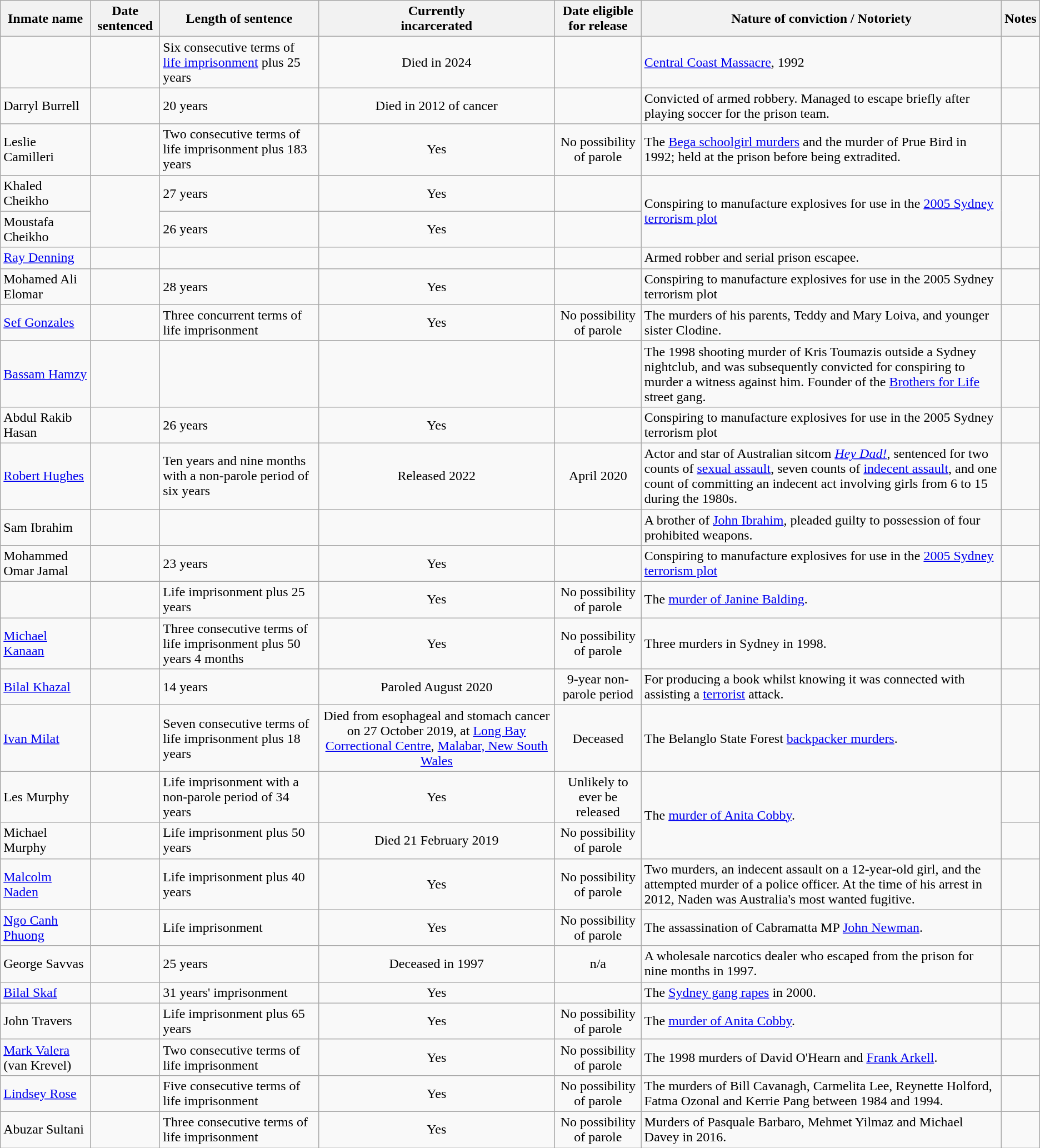<table class="wikitable sortable">
<tr>
<th>Inmate name</th>
<th>Date sentenced</th>
<th>Length of sentence</th>
<th>Currently<br>incarcerated</th>
<th>Date eligible for release</th>
<th>Nature of conviction / Notoriety</th>
<th>Notes</th>
</tr>
<tr>
<td></td>
<td align=center></td>
<td>Six consecutive terms of <a href='#'>life imprisonment</a> plus 25 years</td>
<td align=center>Died in 2024</td>
<td align="center"></td>
<td><a href='#'>Central Coast Massacre</a>, 1992</td>
<td></td>
</tr>
<tr>
<td>Darryl Burrell</td>
<td align=center></td>
<td>20 years</td>
<td align=center>Died in 2012 of cancer</td>
<td></td>
<td>Convicted of armed robbery. Managed to escape briefly after playing soccer for the prison team.</td>
<td></td>
</tr>
<tr>
<td>Leslie Camilleri</td>
<td align=center></td>
<td>Two consecutive terms of life imprisonment plus 183 years</td>
<td align=center>Yes</td>
<td align=center>No possibility of parole</td>
<td>The <a href='#'>Bega schoolgirl murders</a> and the murder of Prue Bird in 1992; held at the prison before being extradited.</td>
<td></td>
</tr>
<tr>
<td>Khaled Cheikho</td>
<td rowspan=2 align=center></td>
<td>27 years</td>
<td align=center>Yes</td>
<td align=center></td>
<td rowspan=2>Conspiring to manufacture explosives for use in the <a href='#'>2005 Sydney terrorism plot</a></td>
<td rowspan=2></td>
</tr>
<tr>
<td>Moustafa Cheikho</td>
<td>26 years</td>
<td align=center>Yes</td>
<td align=center></td>
</tr>
<tr>
<td><a href='#'>Ray Denning</a></td>
<td align=center></td>
<td></td>
<td align=center></td>
<td align=center></td>
<td>Armed robber and serial prison escapee.</td>
<td></td>
</tr>
<tr>
<td>Mohamed Ali Elomar</td>
<td align=center></td>
<td>28 years</td>
<td align=center>Yes</td>
<td align=center></td>
<td>Conspiring to manufacture explosives for use in the 2005 Sydney terrorism plot</td>
<td></td>
</tr>
<tr>
<td><a href='#'>Sef Gonzales</a></td>
<td align=center></td>
<td>Three concurrent terms of life imprisonment</td>
<td align=center>Yes</td>
<td align=center>No possibility of parole</td>
<td>The murders of his parents, Teddy and Mary Loiva, and younger sister Clodine.</td>
<td></td>
</tr>
<tr>
<td><a href='#'>Bassam Hamzy</a></td>
<td align=center></td>
<td></td>
<td align=center></td>
<td align=center></td>
<td>The 1998 shooting murder of Kris Toumazis outside a Sydney nightclub, and was subsequently convicted for conspiring to murder a witness against him. Founder of the <a href='#'>Brothers for Life</a> street gang.</td>
<td></td>
</tr>
<tr>
<td>Abdul Rakib Hasan</td>
<td align=center></td>
<td>26 years</td>
<td align=center>Yes</td>
<td align=center></td>
<td>Conspiring to manufacture explosives for use in the 2005 Sydney terrorism plot</td>
<td></td>
</tr>
<tr>
<td><a href='#'>Robert Hughes</a></td>
<td align=center></td>
<td>Ten years and nine months with a non-parole period of six years</td>
<td align=center>Released 2022</td>
<td align=center>April 2020</td>
<td>Actor and star of Australian sitcom <em><a href='#'>Hey Dad!</a></em>, sentenced for two counts of <a href='#'>sexual assault</a>, seven counts of <a href='#'>indecent assault</a>, and one count of committing an indecent act involving girls from 6 to 15 during the 1980s.</td>
<td></td>
</tr>
<tr>
<td>Sam Ibrahim</td>
<td align=center></td>
<td></td>
<td align=center></td>
<td align=center></td>
<td>A brother of <a href='#'>John Ibrahim</a>, pleaded guilty to possession of four prohibited weapons.</td>
<td></td>
</tr>
<tr>
<td>Mohammed Omar Jamal</td>
<td align=center></td>
<td>23 years</td>
<td align=center>Yes</td>
<td align=center></td>
<td>Conspiring to manufacture explosives for use in the <a href='#'>2005 Sydney terrorism plot</a></td>
<td></td>
</tr>
<tr>
<td></td>
<td align=center></td>
<td>Life imprisonment plus 25 years</td>
<td align=center>Yes</td>
<td align=center>No possibility of parole</td>
<td>The <a href='#'>murder of Janine Balding</a>.</td>
<td></td>
</tr>
<tr>
<td><a href='#'>Michael Kanaan</a></td>
<td align=center></td>
<td>Three consecutive terms of life imprisonment plus 50 years 4 months</td>
<td align=center>Yes</td>
<td align=center>No possibility of parole</td>
<td>Three murders in Sydney in 1998.</td>
<td></td>
</tr>
<tr>
<td><a href='#'>Bilal Khazal</a></td>
<td align=center></td>
<td>14 years</td>
<td align=center>Paroled August 2020</td>
<td align=center>9-year non-parole period</td>
<td>For producing a book whilst knowing it was connected with assisting a <a href='#'>terrorist</a> attack.</td>
<td></td>
</tr>
<tr>
<td><a href='#'>Ivan Milat</a></td>
<td align=center></td>
<td>Seven consecutive terms of life imprisonment plus 18 years</td>
<td align=center>Died from esophageal and stomach cancer on 27 October 2019, at <a href='#'>Long Bay Correctional Centre</a>, <a href='#'>Malabar, New South Wales</a></td>
<td align=center>Deceased</td>
<td>The Belanglo State Forest <a href='#'>backpacker murders</a>.</td>
<td></td>
</tr>
<tr>
<td>Les Murphy</td>
<td align=center></td>
<td>Life imprisonment with a non-parole period of 34 years</td>
<td align=center>Yes</td>
<td align=center>Unlikely to ever be released</td>
<td rowspan=2>The <a href='#'>murder of Anita Cobby</a>.</td>
<td></td>
</tr>
<tr>
<td>Michael Murphy</td>
<td align=center></td>
<td>Life imprisonment plus 50 years</td>
<td align=center>Died 21 February 2019</td>
<td align=center>No possibility of parole</td>
<td></td>
</tr>
<tr>
<td><a href='#'>Malcolm Naden</a></td>
<td align=center></td>
<td>Life imprisonment plus 40 years</td>
<td align=center>Yes</td>
<td align=center>No possibility of parole</td>
<td>Two murders, an indecent assault on a 12-year-old girl, and the attempted murder of a police officer. At the time of his arrest in 2012, Naden was Australia's most wanted fugitive.</td>
<td></td>
</tr>
<tr>
<td><a href='#'>Ngo Canh Phuong</a></td>
<td align=center></td>
<td>Life imprisonment</td>
<td align=center>Yes</td>
<td align=center>No possibility of parole</td>
<td>The assassination of Cabramatta MP <a href='#'>John Newman</a>.</td>
<td></td>
</tr>
<tr>
<td>George Savvas</td>
<td align=center></td>
<td>25 years</td>
<td align=center>Deceased in 1997</td>
<td align=center>n/a</td>
<td>A wholesale narcotics dealer who escaped from the prison for nine months in 1997.</td>
<td></td>
</tr>
<tr>
<td><a href='#'>Bilal Skaf</a></td>
<td align=center></td>
<td>31 years' imprisonment</td>
<td align=center>Yes</td>
<td align=center></td>
<td>The <a href='#'>Sydney gang rapes</a> in 2000.</td>
<td></td>
</tr>
<tr>
<td>John Travers</td>
<td align=center></td>
<td>Life imprisonment plus 65 years</td>
<td align=center>Yes</td>
<td align=center>No possibility of parole</td>
<td>The <a href='#'>murder of Anita Cobby</a>.</td>
<td></td>
</tr>
<tr>
<td><a href='#'>Mark Valera</a> (van Krevel)</td>
<td align=center></td>
<td>Two consecutive terms of life imprisonment</td>
<td align=center>Yes</td>
<td align=center>No possibility of parole</td>
<td>The 1998 murders of David O'Hearn and <a href='#'>Frank Arkell</a>.</td>
<td></td>
</tr>
<tr>
<td><a href='#'>Lindsey Rose</a></td>
<td align=center></td>
<td>Five consecutive terms of life imprisonment</td>
<td align=center>Yes</td>
<td align=center>No possibility of parole</td>
<td>The murders of Bill Cavanagh, Carmelita Lee, Reynette Holford, Fatma Ozonal and Kerrie Pang between 1984 and 1994.</td>
<td></td>
</tr>
<tr>
<td>Abuzar Sultani</td>
<td></td>
<td>Three consecutive terms of life imprisonment</td>
<td align="center">Yes</td>
<td align=center>No possibility of parole</td>
<td>Murders of Pasquale Barbaro, Mehmet Yilmaz and Michael Davey in 2016.</td>
<td></td>
</tr>
</table>
